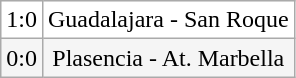<table class="wikitable">
<tr align=center bgcolor=white>
<td>1:0</td>
<td>Guadalajara - San Roque</td>
</tr>
<tr align=center bgcolor=#F5F5F5>
<td>0:0</td>
<td>Plasencia - At. Marbella</td>
</tr>
</table>
